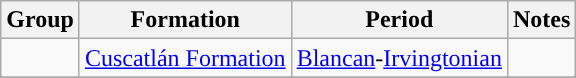<table class="wikitable sortable">
<tr>
<th>Group</th>
<th>Formation</th>
<th>Period</th>
<th class="unsortable">Notes</th>
</tr>
<tr>
<td></td>
<td><a href='#'>Cuscatlán Formation</a></td>
<td style="background-color: "><a href='#'>Blancan</a>-<a href='#'>Irvingtonian</a></td>
<td align=center></td>
</tr>
<tr>
</tr>
</table>
